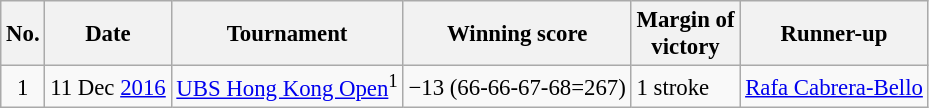<table class="wikitable" style="font-size:95%;">
<tr>
<th>No.</th>
<th>Date</th>
<th>Tournament</th>
<th>Winning score</th>
<th>Margin of<br>victory</th>
<th>Runner-up</th>
</tr>
<tr>
<td align=center>1</td>
<td align=right>11 Dec <a href='#'>2016</a></td>
<td><a href='#'>UBS Hong Kong Open</a><sup>1</sup></td>
<td>−13 (66-66-67-68=267)</td>
<td>1 stroke</td>
<td> <a href='#'>Rafa Cabrera-Bello</a></td>
</tr>
</table>
